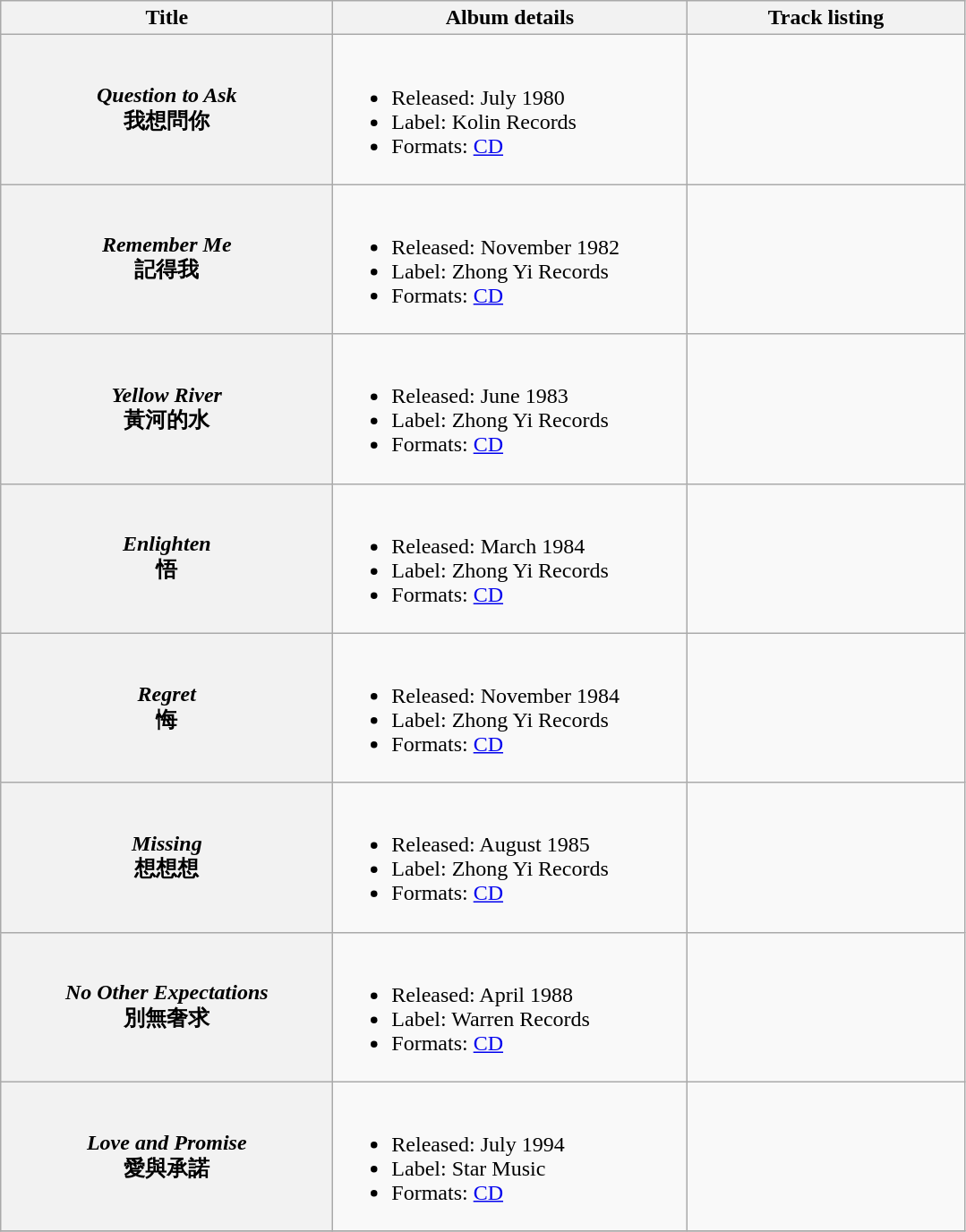<table class="wikitable plainrowheaders" style="text-align:center;">
<tr>
<th style="width:15em;">Title</th>
<th style="width:16em;">Album details</th>
<th style="width:200px;">Track listing</th>
</tr>
<tr>
<th scope="row"><em>Question to Ask</em><br>我想問你</th>
<td align="left"><br><ul><li>Released: July 1980</li><li>Label: Kolin Records</li><li>Formats: <a href='#'>CD</a></li></ul></td>
<td align="center"></td>
</tr>
<tr>
<th scope="row"><em>Remember Me</em><br>記得我</th>
<td align="left"><br><ul><li>Released: November 1982</li><li>Label: Zhong Yi Records</li><li>Formats: <a href='#'>CD</a></li></ul></td>
<td align="center"></td>
</tr>
<tr>
<th scope="row"><em>Yellow River</em><br>黃河的水</th>
<td align="left"><br><ul><li>Released: June 1983</li><li>Label: Zhong Yi Records</li><li>Formats: <a href='#'>CD</a></li></ul></td>
<td align="center"></td>
</tr>
<tr>
<th scope="row"><em>Enlighten</em><br>悟</th>
<td align="left"><br><ul><li>Released: March 1984</li><li>Label: Zhong Yi Records</li><li>Formats: <a href='#'>CD</a></li></ul></td>
<td align="center"></td>
</tr>
<tr>
<th scope="row"><em>Regret</em><br>悔</th>
<td align="left"><br><ul><li>Released: November 1984</li><li>Label: Zhong Yi Records</li><li>Formats: <a href='#'>CD</a></li></ul></td>
<td align="center"></td>
</tr>
<tr>
<th scope="row"><em>Missing</em><br>想想想</th>
<td align="left"><br><ul><li>Released: August 1985</li><li>Label: Zhong Yi Records</li><li>Formats: <a href='#'>CD</a></li></ul></td>
<td align="center"></td>
</tr>
<tr>
<th scope="row"><em>No Other Expectations</em><br>別無奢求</th>
<td align="left"><br><ul><li>Released: April 1988</li><li>Label: Warren Records</li><li>Formats: <a href='#'>CD</a></li></ul></td>
<td align="center"></td>
</tr>
<tr>
<th scope="row"><em>Love and Promise</em><br>愛與承諾</th>
<td align="left"><br><ul><li>Released: July 1994</li><li>Label: Star Music</li><li>Formats: <a href='#'>CD</a></li></ul></td>
<td align="center"></td>
</tr>
<tr>
</tr>
</table>
